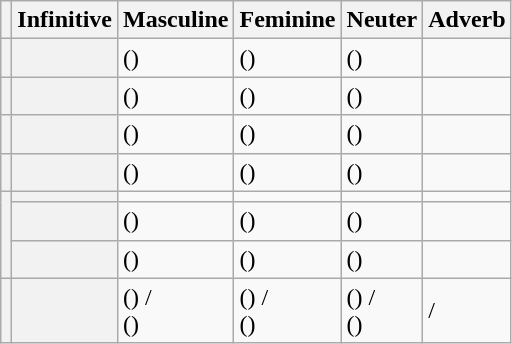<table class="wikitable mw-collapsible mw-collapsed">
<tr>
<th></th>
<th>Infinitive</th>
<th>Masculine</th>
<th>Feminine</th>
<th>Neuter</th>
<th>Adverb</th>
</tr>
<tr>
<th></th>
<th></th>
<td>()</td>
<td>()</td>
<td>()</td>
<td></td>
</tr>
<tr>
<th></th>
<th></th>
<td>()</td>
<td>()</td>
<td>()</td>
<td></td>
</tr>
<tr>
<th></th>
<th></th>
<td>()</td>
<td>()</td>
<td>()</td>
<td></td>
</tr>
<tr>
<th></th>
<th></th>
<td>()</td>
<td>()</td>
<td>()</td>
<td></td>
</tr>
<tr>
<th rowspan="3"></th>
<th></th>
<td></td>
<td></td>
<td></td>
<td></td>
</tr>
<tr>
<th></th>
<td>()</td>
<td>()</td>
<td>()</td>
<td></td>
</tr>
<tr>
<th></th>
<td>()</td>
<td>()</td>
<td>()</td>
<td></td>
</tr>
<tr>
<th></th>
<th></th>
<td>() /<br>()</td>
<td>() /<br>()</td>
<td>() /<br>()</td>
<td> /<br></td>
</tr>
</table>
